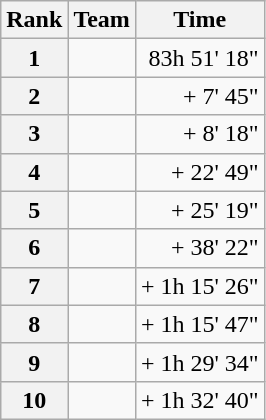<table class="wikitable">
<tr>
<th scope="col">Rank</th>
<th scope="col">Team</th>
<th scope="col">Time</th>
</tr>
<tr>
<th scope="row">1</th>
<td>  </td>
<td align="right">83h 51' 18"</td>
</tr>
<tr>
<th scope="row">2</th>
<td> </td>
<td align="right">+ 7' 45"</td>
</tr>
<tr>
<th scope="row">3</th>
<td> </td>
<td align="right">+ 8' 18"</td>
</tr>
<tr>
<th scope="row">4</th>
<td> </td>
<td align="right">+ 22' 49"</td>
</tr>
<tr>
<th scope="row">5</th>
<td> </td>
<td align="right">+ 25' 19"</td>
</tr>
<tr>
<th scope="row">6</th>
<td> </td>
<td align="right">+ 38' 22"</td>
</tr>
<tr>
<th scope="row">7</th>
<td> </td>
<td align="right">+ 1h 15' 26"</td>
</tr>
<tr>
<th scope="row">8</th>
<td> </td>
<td align="right">+ 1h 15' 47"</td>
</tr>
<tr>
<th scope="row">9</th>
<td> </td>
<td align="right">+ 1h 29' 34"</td>
</tr>
<tr>
<th scope="row">10</th>
<td> </td>
<td align="right">+ 1h 32' 40"</td>
</tr>
</table>
